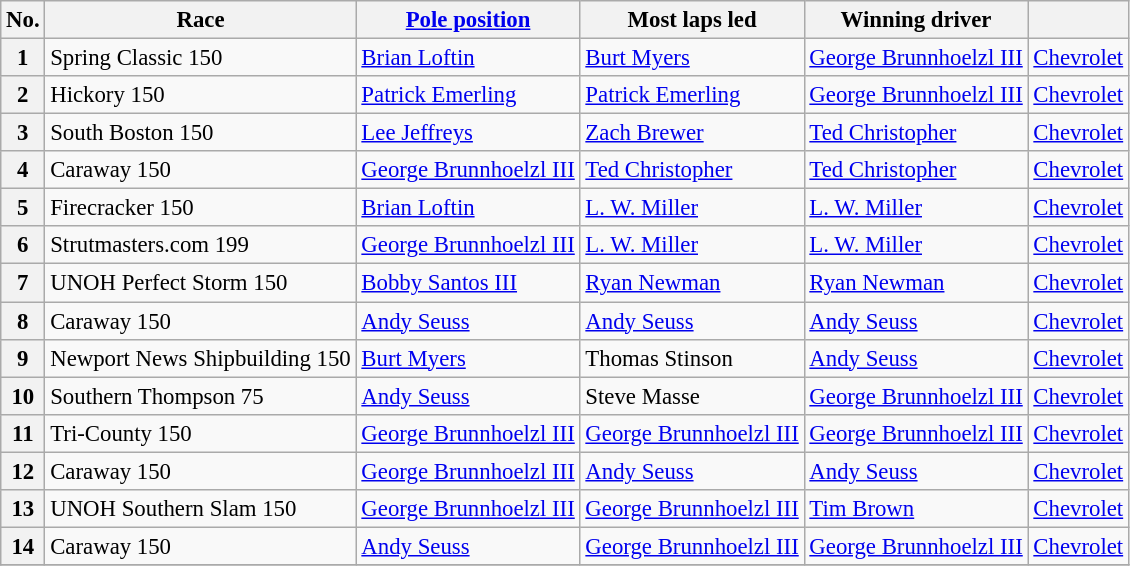<table class="wikitable sortable" style="font-size:95%">
<tr>
<th>No.</th>
<th>Race</th>
<th><a href='#'>Pole position</a></th>
<th>Most laps led</th>
<th>Winning driver</th>
<th></th>
</tr>
<tr>
<th>1</th>
<td>Spring Classic 150</td>
<td><a href='#'>Brian Loftin</a></td>
<td><a href='#'>Burt Myers</a></td>
<td><a href='#'>George Brunnhoelzl III</a></td>
<td><a href='#'>Chevrolet</a></td>
</tr>
<tr>
<th>2</th>
<td>Hickory 150</td>
<td><a href='#'>Patrick Emerling</a></td>
<td><a href='#'>Patrick Emerling</a></td>
<td><a href='#'>George Brunnhoelzl III</a></td>
<td><a href='#'>Chevrolet</a></td>
</tr>
<tr>
<th>3</th>
<td>South Boston 150</td>
<td><a href='#'>Lee Jeffreys</a></td>
<td><a href='#'>Zach Brewer</a></td>
<td><a href='#'>Ted Christopher</a></td>
<td><a href='#'>Chevrolet</a></td>
</tr>
<tr>
<th>4</th>
<td>Caraway 150</td>
<td><a href='#'>George Brunnhoelzl III</a></td>
<td><a href='#'>Ted Christopher</a></td>
<td><a href='#'>Ted Christopher</a></td>
<td><a href='#'>Chevrolet</a></td>
</tr>
<tr>
<th>5</th>
<td>Firecracker 150</td>
<td><a href='#'>Brian Loftin</a></td>
<td><a href='#'>L. W. Miller</a></td>
<td><a href='#'>L. W. Miller</a></td>
<td><a href='#'>Chevrolet</a></td>
</tr>
<tr>
<th>6</th>
<td>Strutmasters.com 199</td>
<td><a href='#'>George Brunnhoelzl III</a></td>
<td><a href='#'>L. W. Miller</a></td>
<td><a href='#'>L. W. Miller</a></td>
<td><a href='#'>Chevrolet</a></td>
</tr>
<tr>
<th>7</th>
<td>UNOH Perfect Storm 150</td>
<td><a href='#'>Bobby Santos III</a></td>
<td><a href='#'>Ryan Newman</a></td>
<td><a href='#'>Ryan Newman</a></td>
<td><a href='#'>Chevrolet</a></td>
</tr>
<tr>
<th>8</th>
<td>Caraway 150</td>
<td><a href='#'>Andy Seuss</a></td>
<td><a href='#'>Andy Seuss</a></td>
<td><a href='#'>Andy Seuss</a></td>
<td><a href='#'>Chevrolet</a></td>
</tr>
<tr>
<th>9</th>
<td>Newport News Shipbuilding 150</td>
<td><a href='#'>Burt Myers</a></td>
<td>Thomas Stinson</td>
<td><a href='#'>Andy Seuss</a></td>
<td><a href='#'>Chevrolet</a></td>
</tr>
<tr>
<th>10</th>
<td>Southern Thompson 75</td>
<td><a href='#'>Andy Seuss</a></td>
<td>Steve Masse</td>
<td><a href='#'>George Brunnhoelzl III</a></td>
<td><a href='#'>Chevrolet</a></td>
</tr>
<tr>
<th>11</th>
<td>Tri-County 150</td>
<td><a href='#'>George Brunnhoelzl III</a></td>
<td><a href='#'>George Brunnhoelzl III</a></td>
<td><a href='#'>George Brunnhoelzl III</a></td>
<td><a href='#'>Chevrolet</a></td>
</tr>
<tr>
<th>12</th>
<td>Caraway 150</td>
<td><a href='#'>George Brunnhoelzl III</a></td>
<td><a href='#'>Andy Seuss</a></td>
<td><a href='#'>Andy Seuss</a></td>
<td><a href='#'>Chevrolet</a></td>
</tr>
<tr>
<th>13</th>
<td>UNOH Southern Slam 150</td>
<td><a href='#'>George Brunnhoelzl III</a></td>
<td><a href='#'>George Brunnhoelzl III</a></td>
<td><a href='#'>Tim Brown</a></td>
<td><a href='#'>Chevrolet</a></td>
</tr>
<tr>
<th>14</th>
<td>Caraway 150</td>
<td><a href='#'>Andy Seuss</a></td>
<td><a href='#'>George Brunnhoelzl III</a></td>
<td><a href='#'>George Brunnhoelzl III</a></td>
<td><a href='#'>Chevrolet</a></td>
</tr>
<tr>
</tr>
</table>
